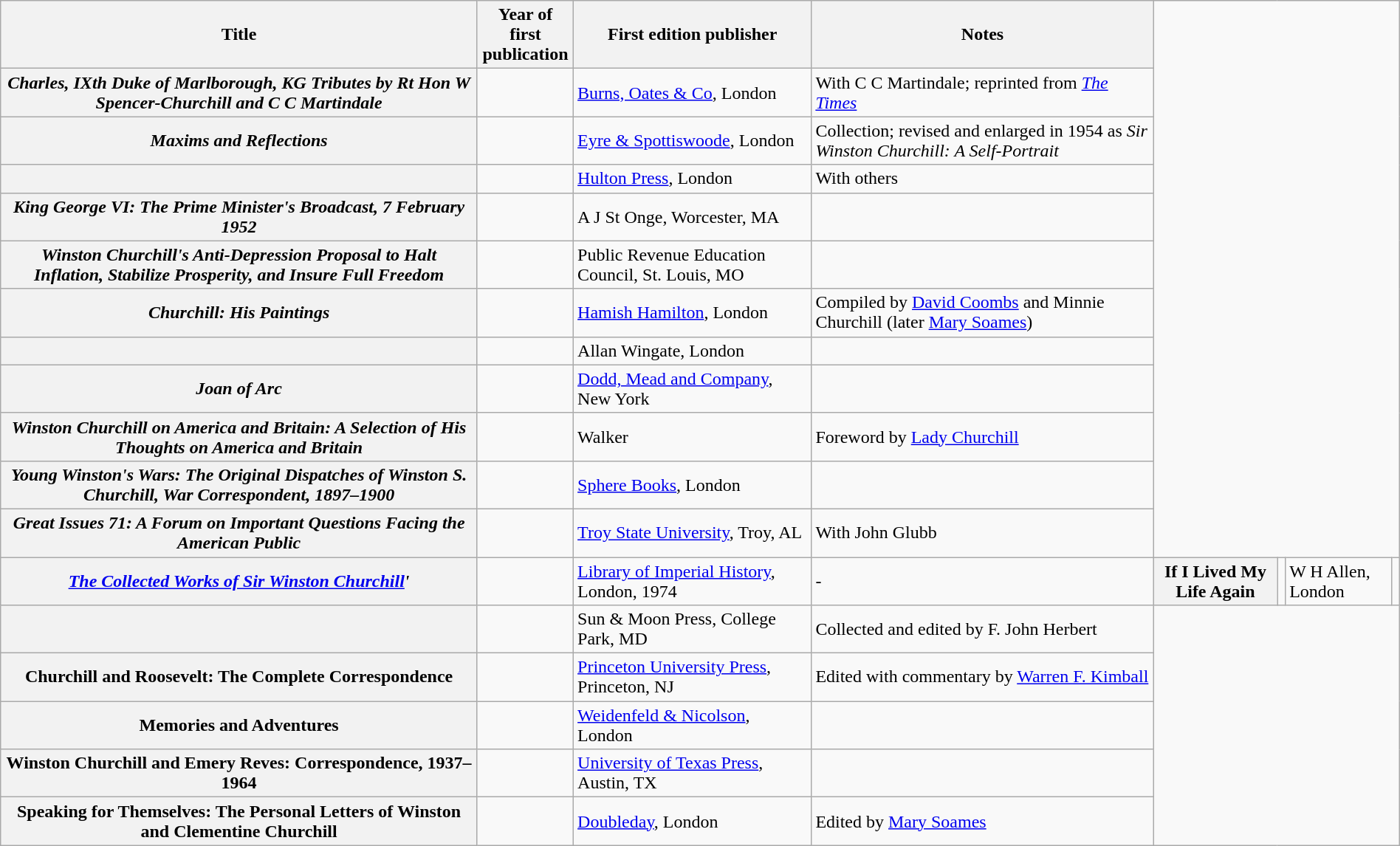<table class="wikitable plainrowheaders sortable" style="margin-right: 0;">
<tr>
<th scope="col">Title</th>
<th scope="col">Year of first<br>publication</th>
<th scope="col">First edition publisher</th>
<th scope="col" class="unsortable">Notes</th>
</tr>
<tr>
<th scope="row"><em>Charles, IXth Duke of Marlborough, KG Tributes by Rt Hon W Spencer-Churchill and C C Martindale</em></th>
<td></td>
<td><a href='#'>Burns, Oates & Co</a>, London</td>
<td>With C C Martindale; reprinted from <em><a href='#'>The Times</a></em></td>
</tr>
<tr>
<th scope="row"><em>Maxims and Reflections</em></th>
<td></td>
<td><a href='#'>Eyre & Spottiswoode</a>, London</td>
<td>Collection; revised and enlarged in 1954 as <em>Sir Winston Churchill: A Self-Portrait</em></td>
</tr>
<tr>
<th scope="row"></th>
<td></td>
<td><a href='#'>Hulton Press</a>, London</td>
<td>With others</td>
</tr>
<tr>
<th scope="row"><em>King George VI: The Prime Minister's Broadcast, 7 February 1952</em></th>
<td></td>
<td>A J St Onge, Worcester, MA</td>
<td></td>
</tr>
<tr>
<th scope="row"><em>Winston Churchill's Anti-Depression Proposal to Halt Inflation, Stabilize Prosperity, and Insure Full Freedom</em></th>
<td></td>
<td>Public Revenue Education Council, St. Louis, MO</td>
<td></td>
</tr>
<tr>
<th scope="row"><em>Churchill: His Paintings</em></th>
<td></td>
<td><a href='#'>Hamish Hamilton</a>, London</td>
<td>Compiled by <a href='#'>David Coombs</a> and Minnie Churchill (later <a href='#'>Mary Soames</a>)</td>
</tr>
<tr>
<th scope="row"></th>
<td></td>
<td>Allan Wingate, London</td>
<td></td>
</tr>
<tr>
<th scope="row"><em>Joan of Arc</em></th>
<td></td>
<td><a href='#'>Dodd, Mead and Company</a>, New York</td>
<td></td>
</tr>
<tr>
<th scope="row"><em>Winston Churchill on America and Britain: A Selection of His Thoughts on America and Britain</em></th>
<td></td>
<td>Walker</td>
<td>Foreword by <a href='#'>Lady Churchill</a></td>
</tr>
<tr>
<th scope="row"><em>Young Winston's Wars: The Original Dispatches of Winston S. Churchill, War Correspondent, 1897–1900</em></th>
<td></td>
<td><a href='#'>Sphere Books</a>, London</td>
<td></td>
</tr>
<tr>
<th scope="row"><em>Great Issues 71: A Forum on Important Questions Facing the American Public</em></th>
<td></td>
<td><a href='#'>Troy State University</a>, Troy, AL</td>
<td>With John Glubb</td>
</tr>
<tr>
<th scope="row"><em><a href='#'>The Collected Works of Sir Winston Churchill</a>'</th>
<td></td>
<td><a href='#'>Library of Imperial History</a>, London, 1974</td>
<td Edited by frederick Wood>-</td>
<th scope="row"></em>If I Lived My Life Again<em></th>
<td></td>
<td>W H Allen, London</td>
<td></td>
</tr>
<tr>
<th scope="row"></th>
<td></td>
<td>Sun & Moon Press, College Park, MD</td>
<td>Collected and edited by F. John Herbert</td>
</tr>
<tr>
<th scope="row"></em>Churchill and Roosevelt: The Complete Correspondence<em></th>
<td></td>
<td><a href='#'>Princeton University Press</a>, Princeton, NJ</td>
<td>Edited with commentary by <a href='#'>Warren F. Kimball</a></td>
</tr>
<tr>
<th scope="row"></em>Memories and Adventures<em></th>
<td></td>
<td><a href='#'>Weidenfeld & Nicolson</a>, London</td>
<td></td>
</tr>
<tr>
<th scope="row"></em>Winston Churchill and Emery Reves: Correspondence, 1937–1964<em></th>
<td></td>
<td><a href='#'>University of Texas Press</a>, Austin, TX</td>
<td></td>
</tr>
<tr>
<th scope="row"></em>Speaking for Themselves: The Personal Letters of Winston and Clementine Churchill<em></th>
<td></td>
<td><a href='#'>Doubleday</a>, London</td>
<td>Edited by <a href='#'>Mary Soames</a></td>
</tr>
</table>
